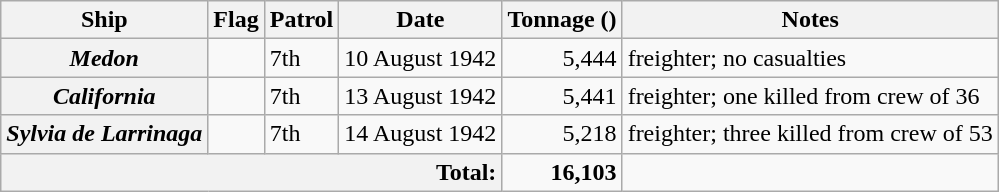<table class="wikitable plainrowheaders">
<tr>
<th scope="col">Ship</th>
<th scope="col">Flag</th>
<th scope="col">Patrol</th>
<th scope="col">Date</th>
<th scope="col">Tonnage ()</th>
<th scope="col">Notes</th>
</tr>
<tr>
<th scope="row"><em>Medon</em></th>
<td></td>
<td>7th</td>
<td>10 August 1942</td>
<td style="text-align: right;">5,444</td>
<td>freighter; no casualties</td>
</tr>
<tr>
<th scope="row"><em>California</em></th>
<td></td>
<td>7th</td>
<td>13 August 1942</td>
<td style="text-align: right;">5,441</td>
<td>freighter; one killed from crew of 36</td>
</tr>
<tr>
<th scope="row"><em>Sylvia de Larrinaga</em></th>
<td></td>
<td>7th</td>
<td>14 August 1942</td>
<td style="text-align: right;">5,218</td>
<td>freighter; three killed from crew of 53</td>
</tr>
<tr style="font-weight: bold;">
<th scope="row" colspan=4 style="text-align: right; font-weight: bold;">Total:</th>
<td style="text-align: right;">16,103</td>
<td></td>
</tr>
</table>
